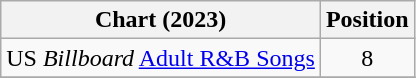<table class="wikitable sortable plainrowheaders" style="text-align:center">
<tr>
<th scope="col">Chart (2023)</th>
<th scope="col">Position</th>
</tr>
<tr>
<td>US <em>Billboard</em> <a href='#'>Adult R&B Songs</a></td>
<td style="text-align:center;">8</td>
</tr>
<tr>
</tr>
</table>
